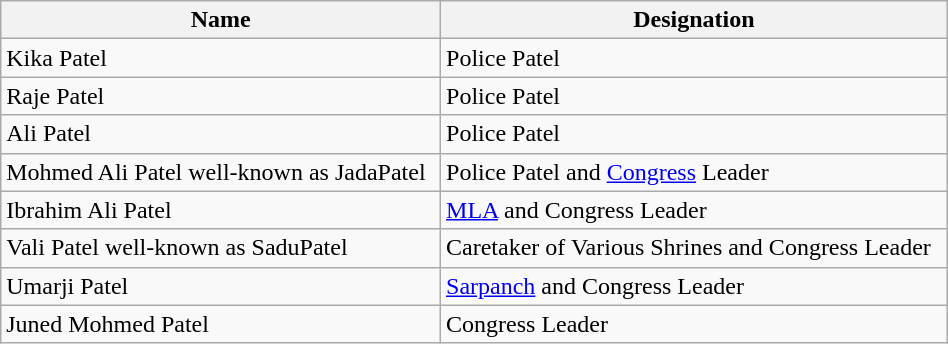<table class="wikitable sortable" style="width:50%;">
<tr>
<th>Name</th>
<th>Designation</th>
</tr>
<tr>
<td>Kika Patel</td>
<td>Police Patel</td>
</tr>
<tr>
<td>Raje Patel</td>
<td>Police Patel</td>
</tr>
<tr>
<td>Ali Patel</td>
<td>Police Patel</td>
</tr>
<tr>
<td>Mohmed Ali Patel well-known as JadaPatel</td>
<td>Police Patel and <a href='#'>Congress</a> Leader</td>
</tr>
<tr>
<td>Ibrahim Ali Patel</td>
<td><a href='#'>MLA</a> and Congress Leader</td>
</tr>
<tr>
<td>Vali Patel well-known as SaduPatel</td>
<td>Caretaker of Various Shrines and Congress Leader</td>
</tr>
<tr>
<td>Umarji Patel</td>
<td><a href='#'>Sarpanch</a> and Congress Leader</td>
</tr>
<tr>
<td>Juned Mohmed Patel</td>
<td>Congress Leader</td>
</tr>
</table>
